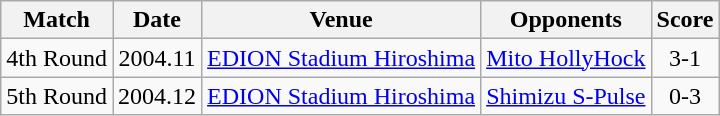<table class="wikitable" style="text-align:center;">
<tr>
<th>Match</th>
<th>Date</th>
<th>Venue</th>
<th>Opponents</th>
<th>Score</th>
</tr>
<tr>
<td>4th Round</td>
<td>2004.11</td>
<td><a href='#'>EDION Stadium Hiroshima</a></td>
<td><a href='#'>Mito HollyHock</a></td>
<td>3-1</td>
</tr>
<tr>
<td>5th Round</td>
<td>2004.12</td>
<td><a href='#'>EDION Stadium Hiroshima</a></td>
<td><a href='#'>Shimizu S-Pulse</a></td>
<td>0-3</td>
</tr>
</table>
